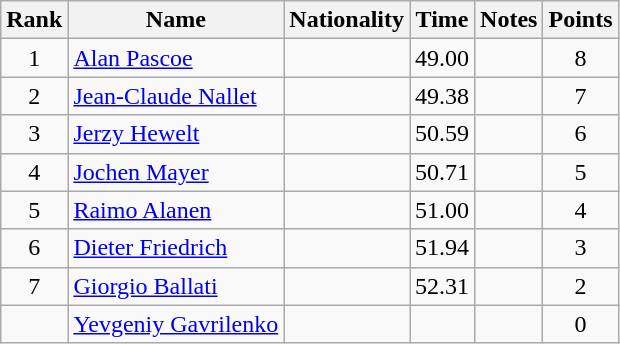<table class="wikitable sortable" style="text-align:center">
<tr>
<th>Rank</th>
<th>Name</th>
<th>Nationality</th>
<th>Time</th>
<th>Notes</th>
<th>Points</th>
</tr>
<tr>
<td>1</td>
<td align=left><a href='#'>Alan Pascoe</a></td>
<td align=left></td>
<td>49.00</td>
<td></td>
<td>8</td>
</tr>
<tr>
<td>2</td>
<td align=left><a href='#'>Jean-Claude Nallet</a></td>
<td align=left></td>
<td>49.38</td>
<td></td>
<td>7</td>
</tr>
<tr>
<td>3</td>
<td align=left><a href='#'>Jerzy Hewelt</a></td>
<td align=left></td>
<td>50.59</td>
<td></td>
<td>6</td>
</tr>
<tr>
<td>4</td>
<td align=left><a href='#'>Jochen Mayer</a></td>
<td align=left></td>
<td>50.71</td>
<td></td>
<td>5</td>
</tr>
<tr>
<td>5</td>
<td align=left><a href='#'>Raimo Alanen</a></td>
<td align=left></td>
<td>51.00</td>
<td></td>
<td>4</td>
</tr>
<tr>
<td>6</td>
<td align=left><a href='#'>Dieter Friedrich</a></td>
<td align=left></td>
<td>51.94</td>
<td></td>
<td>3</td>
</tr>
<tr>
<td>7</td>
<td align=left><a href='#'>Giorgio Ballati</a></td>
<td align=left></td>
<td>52.31</td>
<td></td>
<td>2</td>
</tr>
<tr>
<td></td>
<td align=left><a href='#'>Yevgeniy Gavrilenko</a></td>
<td align=left></td>
<td></td>
<td></td>
<td>0</td>
</tr>
</table>
